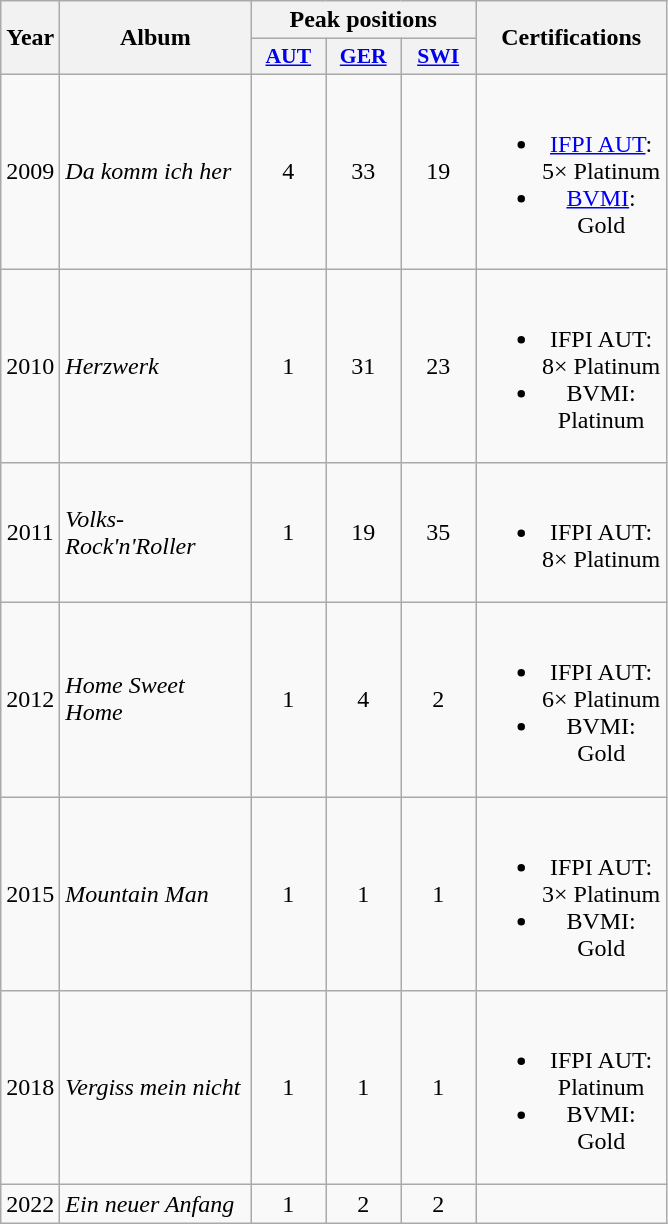<table class="wikitable">
<tr>
<th align="center" rowspan="2" width="10">Year</th>
<th align="center" rowspan="2" width="120">Album</th>
<th align="center" colspan="3" width="30">Peak positions</th>
<th align="center" rowspan="2" width="120">Certifications</th>
</tr>
<tr>
<th scope="col" style="width:3em;font-size:90%;"><a href='#'>AUT</a><br></th>
<th scope="col" style="width:3em;font-size:90%;"><a href='#'>GER</a><br></th>
<th scope="col" style="width:3em;font-size:90%;"><a href='#'>SWI</a><br></th>
</tr>
<tr>
<td align="center">2009</td>
<td><em>Da komm ich her</em></td>
<td align="center">4</td>
<td align="center">33</td>
<td align="center">19</td>
<td align="center"><br><ul><li><a href='#'>IFPI AUT</a>: 5× Platinum</li><li><a href='#'>BVMI</a>: Gold</li></ul></td>
</tr>
<tr>
<td align="center">2010</td>
<td><em>Herzwerk</em></td>
<td align="center">1</td>
<td align="center">31</td>
<td align="center">23</td>
<td align="center"><br><ul><li>IFPI AUT: 8× Platinum</li><li>BVMI: Platinum</li></ul></td>
</tr>
<tr>
<td align="center">2011</td>
<td><em>Volks-Rock'n'Roller</em></td>
<td align="center">1</td>
<td align="center">19</td>
<td align="center">35</td>
<td align="center"><br><ul><li>IFPI AUT: 8× Platinum</li></ul></td>
</tr>
<tr>
<td align="center">2012</td>
<td><em>Home Sweet Home</em></td>
<td align="center">1</td>
<td align="center">4</td>
<td align="center">2</td>
<td align="center"><br><ul><li>IFPI AUT: 6× Platinum</li><li>BVMI: Gold</li></ul></td>
</tr>
<tr>
<td align="center">2015</td>
<td><em>Mountain Man</em></td>
<td align="center">1</td>
<td align="center">1</td>
<td align="center">1</td>
<td align="center"><br><ul><li>IFPI AUT: 3× Platinum</li><li>BVMI: Gold</li></ul></td>
</tr>
<tr>
<td align="center">2018</td>
<td><em>Vergiss mein nicht</em></td>
<td align="center">1</td>
<td align="center">1</td>
<td align="center">1</td>
<td align="center"><br><ul><li>IFPI AUT: Platinum</li><li>BVMI: Gold</li></ul></td>
</tr>
<tr>
<td align="center">2022</td>
<td><em>Ein neuer Anfang</em></td>
<td align="center">1</td>
<td align="center">2</td>
<td align="center">2</td>
<td align="center"></td>
</tr>
</table>
